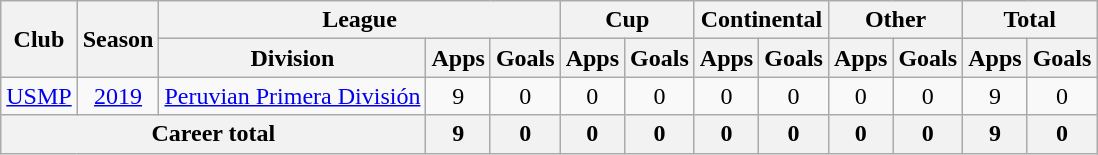<table class="wikitable" style="text-align: center">
<tr>
<th rowspan="2">Club</th>
<th rowspan="2">Season</th>
<th colspan="3">League</th>
<th colspan="2">Cup</th>
<th colspan="2">Continental</th>
<th colspan="2">Other</th>
<th colspan="2">Total</th>
</tr>
<tr>
<th>Division</th>
<th>Apps</th>
<th>Goals</th>
<th>Apps</th>
<th>Goals</th>
<th>Apps</th>
<th>Goals</th>
<th>Apps</th>
<th>Goals</th>
<th>Apps</th>
<th>Goals</th>
</tr>
<tr>
<td><a href='#'>USMP</a></td>
<td><a href='#'>2019</a></td>
<td><a href='#'>Peruvian Primera División</a></td>
<td>9</td>
<td>0</td>
<td>0</td>
<td>0</td>
<td>0</td>
<td>0</td>
<td>0</td>
<td>0</td>
<td>9</td>
<td>0</td>
</tr>
<tr>
<th colspan="3"><strong>Career total</strong></th>
<th>9</th>
<th>0</th>
<th>0</th>
<th>0</th>
<th>0</th>
<th>0</th>
<th>0</th>
<th>0</th>
<th>9</th>
<th>0</th>
</tr>
</table>
